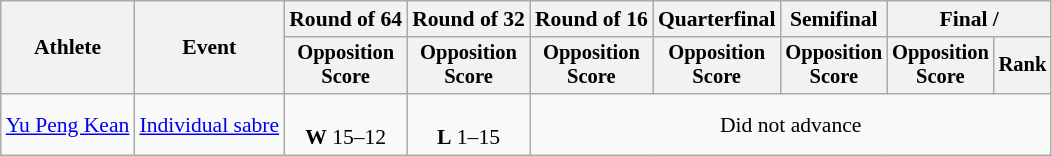<table class="wikitable" style="font-size:90%">
<tr>
<th rowspan="2">Athlete</th>
<th rowspan="2">Event</th>
<th>Round of 64</th>
<th>Round of 32</th>
<th>Round of 16</th>
<th>Quarterfinal</th>
<th>Semifinal</th>
<th colspan=2>Final / </th>
</tr>
<tr style="font-size:95%">
<th>Opposition <br> Score</th>
<th>Opposition <br> Score</th>
<th>Opposition <br> Score</th>
<th>Opposition <br> Score</th>
<th>Opposition <br> Score</th>
<th>Opposition <br> Score</th>
<th>Rank</th>
</tr>
<tr align=center>
<td align=left><a href='#'>Yu Peng Kean</a></td>
<td align=left><a href='#'>Individual sabre</a></td>
<td><br><strong>W</strong> 15–12</td>
<td><br><strong>L</strong> 1–15</td>
<td colspan=5>Did not advance</td>
</tr>
</table>
